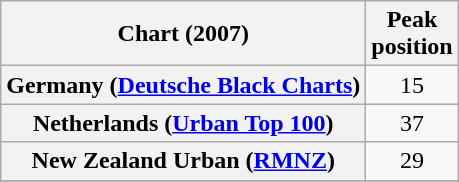<table class="wikitable plainrowheaders">
<tr>
<th>Chart (2007)</th>
<th>Peak<br>position</th>
</tr>
<tr>
<th scope="row">Germany (<a href='#'>Deutsche Black Charts</a>)</th>
<td align="center">15</td>
</tr>
<tr>
<th scope="row">Netherlands (<a href='#'>Urban Top 100</a>)</th>
<td align="center">37</td>
</tr>
<tr>
<th scope="row">New Zealand Urban (<a href='#'>RMNZ</a>)</th>
<td align="center">29</td>
</tr>
<tr>
</tr>
<tr>
</tr>
<tr>
</tr>
</table>
